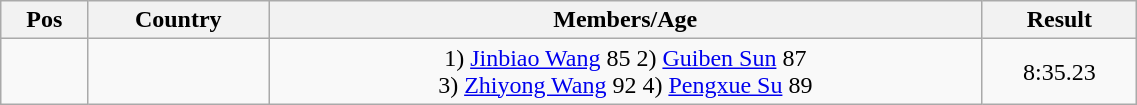<table class="wikitable"  style="text-align:center; width:60%;">
<tr>
<th>Pos</th>
<th>Country</th>
<th>Members/Age</th>
<th>Result</th>
</tr>
<tr>
<td align=center></td>
<td align=left></td>
<td>1) <a href='#'>Jinbiao Wang</a> 85 2) <a href='#'>Guiben Sun</a> 87<br>3) <a href='#'>Zhiyong Wang</a> 92 4) <a href='#'>Pengxue Su</a> 89</td>
<td>8:35.23</td>
</tr>
</table>
